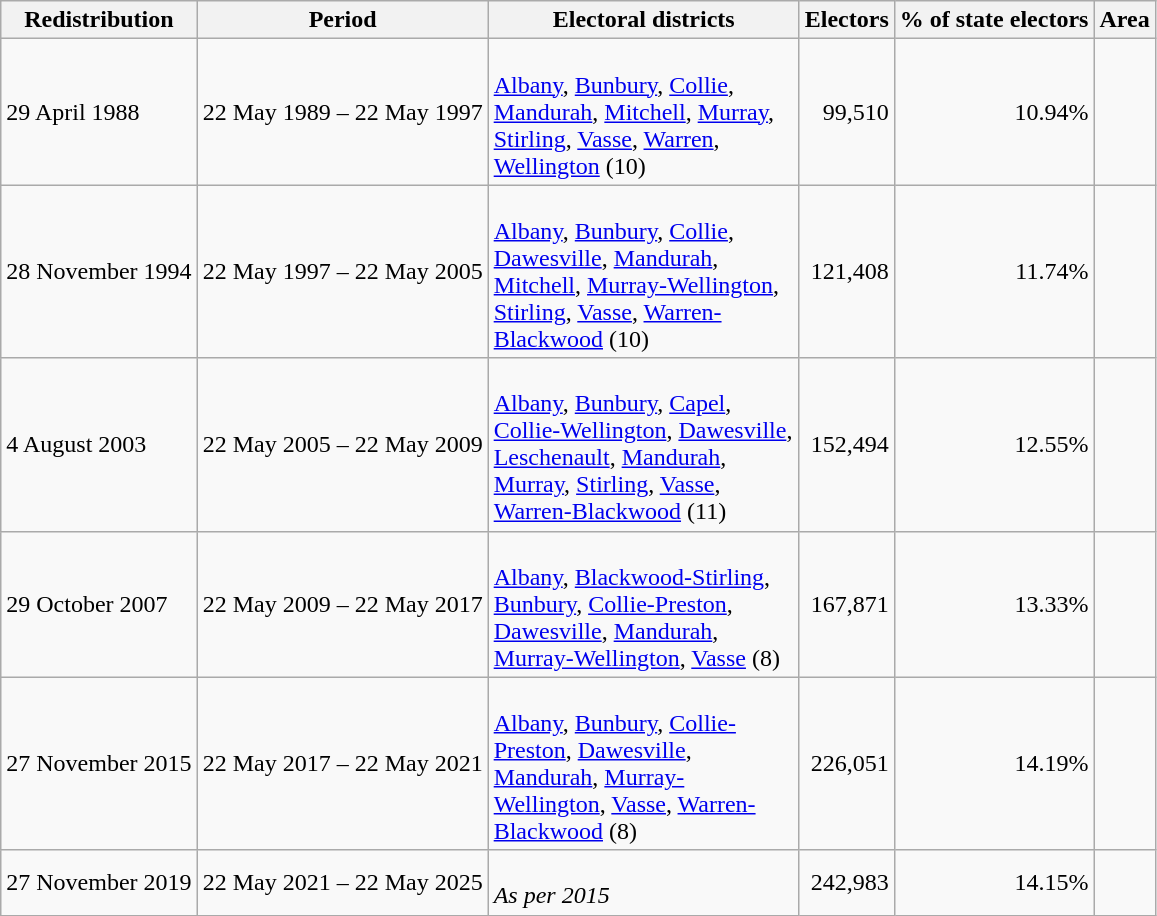<table class="wikitable">
<tr>
<th>Redistribution</th>
<th>Period</th>
<th>Electoral districts</th>
<th>Electors</th>
<th>% of state electors</th>
<th>Area</th>
</tr>
<tr>
<td>29 April 1988</td>
<td>22 May 1989 – 22 May 1997</td>
<td width = 200><br><a href='#'>Albany</a>, 
<a href='#'>Bunbury</a>, 
<a href='#'>Collie</a>, 
<a href='#'>Mandurah</a>, 
<a href='#'>Mitchell</a>, 
<a href='#'>Murray</a>, 
<a href='#'>Stirling</a>, 
<a href='#'>Vasse</a>, 
<a href='#'>Warren</a>, 
<a href='#'>Wellington</a> (10)</td>
<td align=right>99,510</td>
<td align=right>10.94%</td>
<td align=right></td>
</tr>
<tr>
<td>28 November 1994</td>
<td>22 May 1997 – 22 May 2005</td>
<td width = 200><br><a href='#'>Albany</a>, 
<a href='#'>Bunbury</a>, 
<a href='#'>Collie</a>, 
<a href='#'>Dawesville</a>, 
<a href='#'>Mandurah</a>, 
<a href='#'>Mitchell</a>, 
<a href='#'>Murray-Wellington</a>, 
<a href='#'>Stirling</a>, 
<a href='#'>Vasse</a>, 
<a href='#'>Warren-Blackwood</a> (10)</td>
<td align=right>121,408</td>
<td align=right>11.74%</td>
<td align=right></td>
</tr>
<tr>
<td>4 August 2003</td>
<td>22 May 2005 – 22 May 2009</td>
<td width = 200><br><a href='#'>Albany</a>, 
<a href='#'>Bunbury</a>, 
<a href='#'>Capel</a>, 
<a href='#'>Collie-Wellington</a>, 
<a href='#'>Dawesville</a>, 
<a href='#'>Leschenault</a>, 
<a href='#'>Mandurah</a>, 
<a href='#'>Murray</a>, 
<a href='#'>Stirling</a>, 
<a href='#'>Vasse</a>, 
<a href='#'>Warren-Blackwood</a> (11)</td>
<td align=right>152,494</td>
<td align=right>12.55%</td>
<td align=right></td>
</tr>
<tr>
<td>29 October 2007</td>
<td>22 May 2009 – 22 May 2017</td>
<td width = 200><br><a href='#'>Albany</a>, 
<a href='#'>Blackwood-Stirling</a>,
<a href='#'>Bunbury</a>, 
<a href='#'>Collie-Preston</a>, 
<a href='#'>Dawesville</a>, 
<a href='#'>Mandurah</a>, 
<a href='#'>Murray-Wellington</a>, 
<a href='#'>Vasse</a> (8)</td>
<td align=right>167,871</td>
<td align=right>13.33%</td>
<td align=right></td>
</tr>
<tr>
<td>27 November 2015</td>
<td>22 May 2017 – 22 May 2021</td>
<td width = 200><br><a href='#'>Albany</a>, 
<a href='#'>Bunbury</a>, 
<a href='#'>Collie-Preston</a>, 
<a href='#'>Dawesville</a>, 
<a href='#'>Mandurah</a>, 
<a href='#'>Murray-Wellington</a>, 
<a href='#'>Vasse</a>, 
<a href='#'>Warren-Blackwood</a> (8)</td>
<td align=right>226,051</td>
<td align=right>14.19%</td>
<td align=right></td>
</tr>
<tr>
<td>27 November 2019</td>
<td>22 May 2021 – 22 May 2025</td>
<td width = 200><br><em>As per 2015</em></td>
<td align=right>242,983</td>
<td align=right>14.15%</td>
<td align=right></td>
</tr>
</table>
